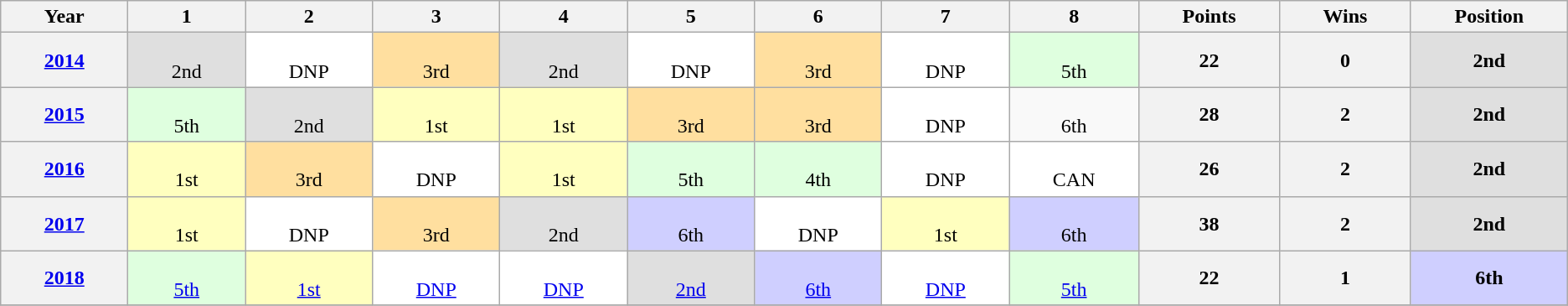<table class="wikitable" style="text-align: center;" style="font-size:small" style="clear:both;">
<tr>
<th width="2%">Year</th>
<th width="2%">1</th>
<th width="2%">2</th>
<th width="2%">3</th>
<th width="2%">4</th>
<th width="2%">5</th>
<th width="2%">6</th>
<th width="2%">7</th>
<th width="2%">8</th>
<th width="2%">Points</th>
<th width="2%">Wins</th>
<th width="2%">Position</th>
</tr>
<tr align=center>
<th><a href='#'>2014</a></th>
<td style="background:#DFDFDF;"> <br>2nd</td>
<td style="background:#FFFFFF;"> <br>DNP</td>
<td style="background:#FFDF9F;"> <br>3rd</td>
<td style="background:#DFDFDF;"> <br>2nd</td>
<td style="background:#FFFFFF;"> <br>DNP</td>
<td style="background:#FFDF9F;"> <br>3rd</td>
<td style="background:#FFFFFF;"> <br>DNP</td>
<td style="background:#DFFFDF;"> <br>5th</td>
<th>22</th>
<th>0</th>
<th style="background:#dfdfdf;">2nd</th>
</tr>
<tr align=center>
<th><a href='#'>2015</a></th>
<td style="background:#DFFFDF;"> <br>5th</td>
<td style="background:#DFDFDF;"> <br>2nd</td>
<td style="background:#FFFFBF;"> <br>1st</td>
<td style="background:#FFFFBF;"> <br>1st</td>
<td style="background:#FFDF9F;"> <br>3rd</td>
<td style="background:#FFDF9F;"> <br>3rd</td>
<td style="background:#FFFFFF;"> <br>DNP</td>
<td style="backgroung:#DFFFDF;"> <br>6th</td>
<th>28</th>
<th>2</th>
<th style="background:#dfdfdf;">2nd</th>
</tr>
<tr align=center>
<th><a href='#'>2016</a></th>
<td style="background:#ffffbf;"> <br>1st</td>
<td style="background:#ffdf9f;"> <br>3rd</td>
<td style="background:#FFFFFF;"> <br>DNP</td>
<td style="background:#ffffbf;"> <br>1st</td>
<td style="background:#dfffdf;"> <br>5th</td>
<td style="background:#dfffdf;"> <br>4th</td>
<td style="background:#FFFFFF;"> <br>DNP</td>
<td style="background:#FFFFFF;"> <br>CAN</td>
<th>26</th>
<th>2</th>
<th style="background:#dfdfdf;">2nd</th>
</tr>
<tr align=center>
<th><a href='#'>2017</a></th>
<td style="background:#ffffbf;"> <br>1st</td>
<td style="background:#FFFFFF;"> <br>DNP</td>
<td style="background:#ffdf9f;"> <br>3rd</td>
<td style="background:#dfdfdf;"> <br>2nd</td>
<td style="background:#cfcfff;"> <br>6th</td>
<td style="background:#FFFFFF;"> <br>DNP</td>
<td style="background:#ffffbf;"> <br>1st</td>
<td style="background:#cfcfff;"> <br>6th</td>
<th>38</th>
<th>2</th>
<th style="background:#dfdfdf;">2nd</th>
</tr>
<tr align=center>
<th><a href='#'>2018</a></th>
<td style="background:#DFFFDF;"><br><a href='#'>5th</a></td>
<td style="background:#ffffbf;"><br><a href='#'>1st</a></td>
<td style="background:#FFFFFF;"><br><a href='#'>DNP</a></td>
<td style="background:#FFFFFF;"><br><a href='#'>DNP</a></td>
<td style="background:#dfdfdf;"><br><a href='#'>2nd</a></td>
<td style="background:#cfcfff;"><br><a href='#'>6th</a></td>
<td style="background:#FFFFFF;"><br><a href='#'>DNP</a></td>
<td style="background:#dfffdf;"><br><a href='#'>5th</a></td>
<th>22</th>
<th>1</th>
<th style="background:#cfcfff;">6th</th>
</tr>
<tr align=center>
</tr>
</table>
